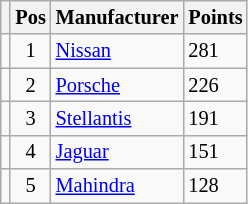<table class="wikitable" style="font-size: 85%;">
<tr>
<th></th>
<th>Pos</th>
<th>Manufacturer</th>
<th>Points</th>
</tr>
<tr>
<td align="left"></td>
<td align="center">1</td>
<td> <a href='#'>Nissan</a></td>
<td align="left">281</td>
</tr>
<tr>
<td align="left"></td>
<td align="center">2</td>
<td> <a href='#'>Porsche</a></td>
<td align="left">226</td>
</tr>
<tr>
<td align="left"></td>
<td align="center">3</td>
<td> <a href='#'>Stellantis</a></td>
<td align="left">191</td>
</tr>
<tr>
<td align="left"></td>
<td align="center">4</td>
<td> <a href='#'>Jaguar</a></td>
<td align="left">151</td>
</tr>
<tr>
<td align="left"></td>
<td align="center">5</td>
<td> <a href='#'>Mahindra</a></td>
<td align="left">128</td>
</tr>
</table>
